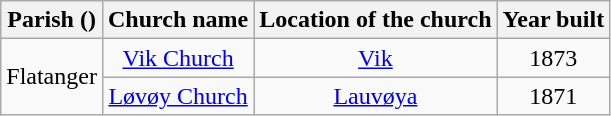<table class="wikitable" style="text-align:center">
<tr>
<th>Parish ()</th>
<th>Church name</th>
<th>Location of the church</th>
<th>Year built</th>
</tr>
<tr>
<td rowspan="2">Flatanger</td>
<td><a href='#'>Vik Church</a></td>
<td><a href='#'>Vik</a></td>
<td>1873</td>
</tr>
<tr>
<td><a href='#'>Løvøy Church</a></td>
<td><a href='#'>Lauvøya</a></td>
<td>1871</td>
</tr>
</table>
